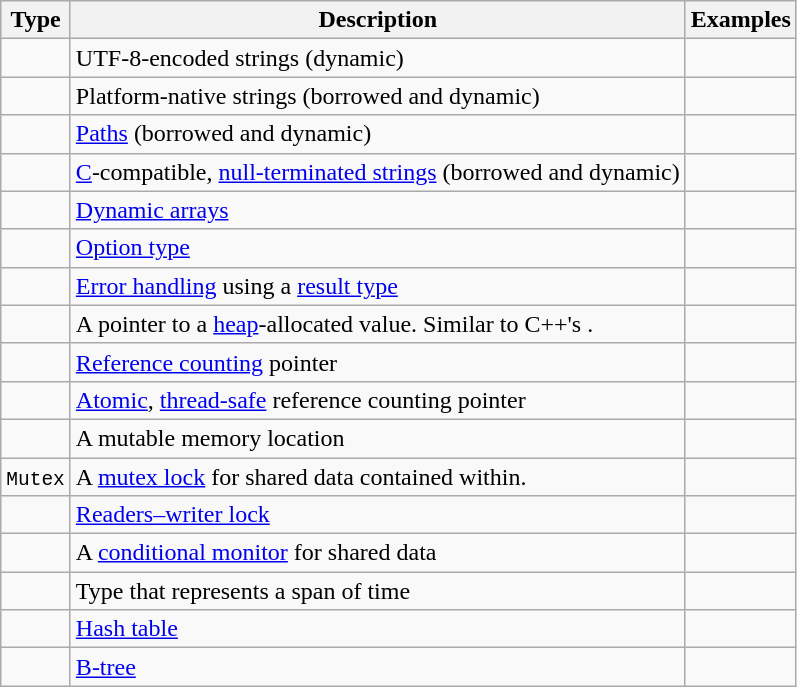<table class="wikitable">
<tr>
<th>Type</th>
<th>Description</th>
<th>Examples</th>
</tr>
<tr>
<td></td>
<td>UTF-8-encoded strings (dynamic)</td>
<td></td>
</tr>
<tr>
<td></td>
<td>Platform-native strings (borrowed and dynamic)</td>
<td></td>
</tr>
<tr>
<td></td>
<td><a href='#'>Paths</a> (borrowed and dynamic)</td>
<td></td>
</tr>
<tr>
<td></td>
<td><a href='#'>C</a>-compatible, <a href='#'>null-terminated strings</a> (borrowed and dynamic)</td>
<td></td>
</tr>
<tr>
<td></td>
<td><a href='#'>Dynamic arrays</a></td>
<td></td>
</tr>
<tr>
<td></td>
<td><a href='#'>Option type</a></td>
<td></td>
</tr>
<tr>
<td></td>
<td><a href='#'>Error handling</a> using a <a href='#'>result type</a></td>
<td></td>
</tr>
<tr>
<td></td>
<td>A pointer to a <a href='#'>heap</a>-allocated value. Similar to C++'s .</td>
<td></td>
</tr>
<tr>
<td></td>
<td><a href='#'>Reference counting</a> pointer</td>
<td></td>
</tr>
<tr>
<td></td>
<td><a href='#'>Atomic</a>, <a href='#'>thread-safe</a> reference counting pointer</td>
<td></td>
</tr>
<tr>
<td></td>
<td>A mutable memory location</td>
<td></td>
</tr>
<tr>
<td><code>Mutex<T></code></td>
<td>A <a href='#'>mutex lock</a> for shared data contained within.</td>
<td></td>
</tr>
<tr>
<td></td>
<td><a href='#'>Readers–writer lock</a></td>
<td></td>
</tr>
<tr>
<td></td>
<td>A <a href='#'>conditional monitor</a> for shared data</td>
<td></td>
</tr>
<tr>
<td></td>
<td>Type that represents a span of time</td>
<td></td>
</tr>
<tr>
<td></td>
<td><a href='#'>Hash table</a></td>
<td></td>
</tr>
<tr>
<td></td>
<td><a href='#'>B-tree</a></td>
<td></td>
</tr>
</table>
